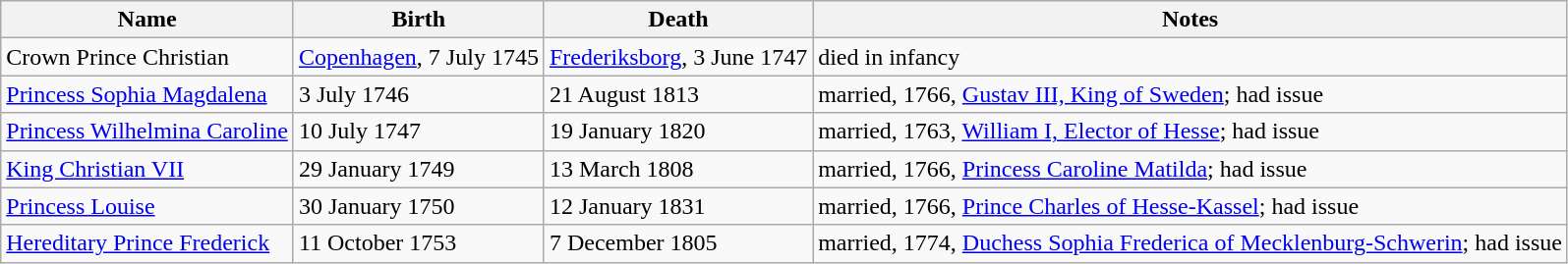<table class="wikitable">
<tr>
<th>Name</th>
<th>Birth</th>
<th>Death</th>
<th>Notes</th>
</tr>
<tr>
<td>Crown Prince Christian</td>
<td><a href='#'>Copenhagen</a>, 7 July 1745</td>
<td><a href='#'>Frederiksborg</a>, 3 June 1747</td>
<td>died in infancy</td>
</tr>
<tr>
<td><a href='#'>Princess Sophia Magdalena</a></td>
<td>3 July 1746</td>
<td>21 August 1813</td>
<td>married, 1766, <a href='#'>Gustav III, King of Sweden</a>; had issue</td>
</tr>
<tr>
<td><a href='#'>Princess Wilhelmina Caroline</a></td>
<td>10 July 1747</td>
<td>19 January 1820</td>
<td>married, 1763, <a href='#'>William I, Elector of Hesse</a>; had issue</td>
</tr>
<tr>
<td><a href='#'>King Christian VII</a></td>
<td>29 January 1749</td>
<td>13 March 1808</td>
<td>married, 1766, <a href='#'>Princess Caroline Matilda</a>; had issue</td>
</tr>
<tr>
<td><a href='#'>Princess Louise</a></td>
<td>30 January 1750</td>
<td>12 January 1831</td>
<td>married, 1766, <a href='#'>Prince Charles of Hesse-Kassel</a>; had issue</td>
</tr>
<tr>
<td><a href='#'>Hereditary Prince Frederick</a></td>
<td>11 October 1753</td>
<td>7 December 1805</td>
<td>married, 1774, <a href='#'>Duchess Sophia Frederica of Mecklenburg-Schwerin</a>; had issue</td>
</tr>
</table>
